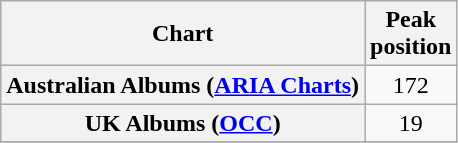<table class="wikitable plainrowheaders sortable" style="text-align:center;" border="1">
<tr>
<th scope="col">Chart</th>
<th scope="col">Peak<br>position</th>
</tr>
<tr>
<th scope="row">Australian Albums (<a href='#'>ARIA Charts</a>)</th>
<td>172</td>
</tr>
<tr>
<th scope="row">UK Albums (<a href='#'>OCC</a>)</th>
<td>19</td>
</tr>
<tr>
</tr>
</table>
